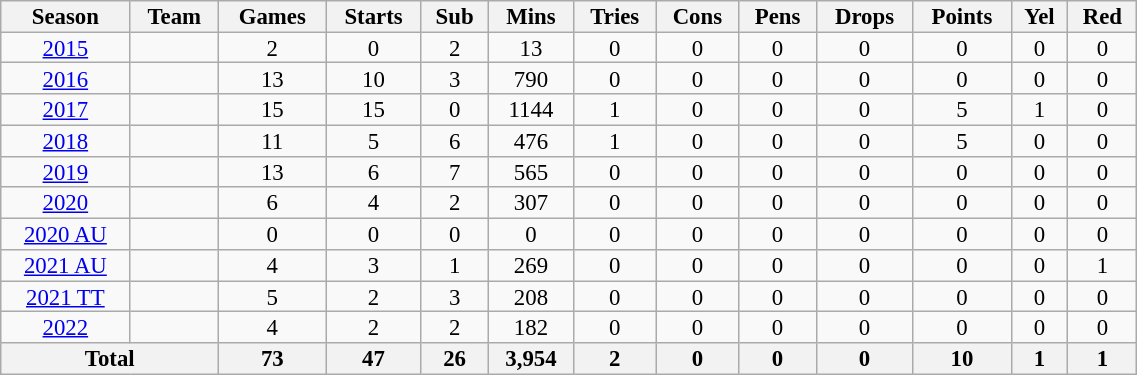<table class="wikitable" style="text-align:center; line-height:90%; font-size:95%; width:60%;">
<tr>
<th>Season</th>
<th>Team</th>
<th>Games</th>
<th>Starts</th>
<th>Sub</th>
<th>Mins</th>
<th>Tries</th>
<th>Cons</th>
<th>Pens</th>
<th>Drops</th>
<th>Points</th>
<th>Yel</th>
<th>Red</th>
</tr>
<tr>
<td><a href='#'>2015</a></td>
<td></td>
<td>2</td>
<td>0</td>
<td>2</td>
<td>13</td>
<td>0</td>
<td>0</td>
<td>0</td>
<td>0</td>
<td>0</td>
<td>0</td>
<td>0</td>
</tr>
<tr>
<td><a href='#'>2016</a></td>
<td></td>
<td>13</td>
<td>10</td>
<td>3</td>
<td>790</td>
<td>0</td>
<td>0</td>
<td>0</td>
<td>0</td>
<td>0</td>
<td>0</td>
<td>0</td>
</tr>
<tr>
<td><a href='#'>2017</a></td>
<td></td>
<td>15</td>
<td>15</td>
<td>0</td>
<td>1144</td>
<td>1</td>
<td>0</td>
<td>0</td>
<td>0</td>
<td>5</td>
<td>1</td>
<td>0</td>
</tr>
<tr>
<td><a href='#'>2018</a></td>
<td></td>
<td>11</td>
<td>5</td>
<td>6</td>
<td>476</td>
<td>1</td>
<td>0</td>
<td>0</td>
<td>0</td>
<td>5</td>
<td>0</td>
<td>0</td>
</tr>
<tr>
<td><a href='#'>2019</a></td>
<td></td>
<td>13</td>
<td>6</td>
<td>7</td>
<td>565</td>
<td>0</td>
<td>0</td>
<td>0</td>
<td>0</td>
<td>0</td>
<td>0</td>
<td>0</td>
</tr>
<tr>
<td><a href='#'>2020</a></td>
<td></td>
<td>6</td>
<td>4</td>
<td>2</td>
<td>307</td>
<td>0</td>
<td>0</td>
<td>0</td>
<td>0</td>
<td>0</td>
<td>0</td>
<td>0</td>
</tr>
<tr>
<td><a href='#'>2020 AU</a></td>
<td></td>
<td>0</td>
<td>0</td>
<td>0</td>
<td>0</td>
<td>0</td>
<td>0</td>
<td>0</td>
<td>0</td>
<td>0</td>
<td>0</td>
<td>0</td>
</tr>
<tr>
<td><a href='#'>2021 AU</a></td>
<td></td>
<td>4</td>
<td>3</td>
<td>1</td>
<td>269</td>
<td>0</td>
<td>0</td>
<td>0</td>
<td>0</td>
<td>0</td>
<td>0</td>
<td>1</td>
</tr>
<tr>
<td><a href='#'>2021 TT</a></td>
<td></td>
<td>5</td>
<td>2</td>
<td>3</td>
<td>208</td>
<td>0</td>
<td>0</td>
<td>0</td>
<td>0</td>
<td>0</td>
<td>0</td>
<td>0</td>
</tr>
<tr>
<td><a href='#'>2022</a></td>
<td></td>
<td>4</td>
<td>2</td>
<td>2</td>
<td>182</td>
<td>0</td>
<td>0</td>
<td>0</td>
<td>0</td>
<td>0</td>
<td>0</td>
<td>0</td>
</tr>
<tr>
<th colspan="2">Total</th>
<th>73</th>
<th>47</th>
<th>26</th>
<th>3,954</th>
<th>2</th>
<th>0</th>
<th>0</th>
<th>0</th>
<th>10</th>
<th>1</th>
<th>1</th>
</tr>
</table>
